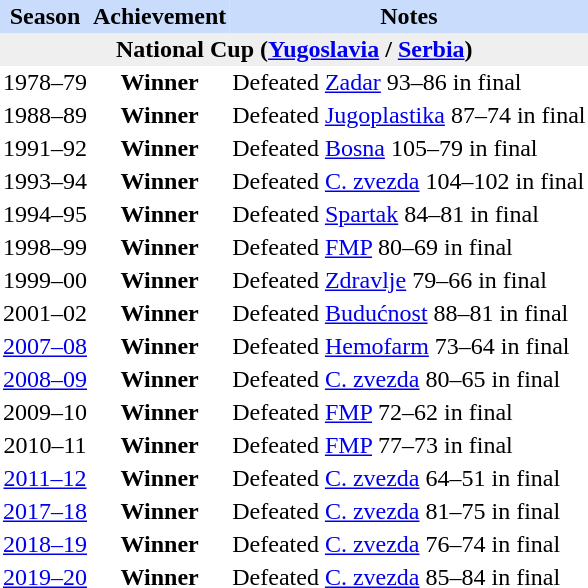<table class="toccolours" border="0" cellpadding="2" cellspacing="0" align="left" style="margin:0.5em;">
<tr bgcolor=#CADCFB>
<th>Season</th>
<th>Achievement</th>
<th>Notes</th>
</tr>
<tr>
<th colspan="4" bgcolor=#EFEFEF>National Cup (<a href='#'>Yugoslavia</a> / <a href='#'>Serbia</a>)</th>
</tr>
<tr>
<td align="center">1978–79</td>
<td align="center"><strong>Winner</strong></td>
<td align="left">Defeated <a href='#'>Zadar</a> 93–86 in final</td>
</tr>
<tr>
<td align="center">1988–89</td>
<td align="center"><strong>Winner</strong></td>
<td align="left">Defeated <a href='#'>Jugoplastika</a> 87–74 in final</td>
</tr>
<tr>
<td align="center">1991–92</td>
<td align="center"><strong>Winner</strong></td>
<td align="left">Defeated <a href='#'>Bosna</a> 105–79 in final</td>
</tr>
<tr>
<td align="center">1993–94</td>
<td align="center"><strong>Winner</strong></td>
<td align="left">Defeated <a href='#'>C. zvezda</a> 104–102 in final</td>
</tr>
<tr>
<td align="center">1994–95</td>
<td align="center"><strong>Winner</strong></td>
<td align="left">Defeated <a href='#'>Spartak</a> 84–81 in final</td>
</tr>
<tr>
<td align="center">1998–99</td>
<td align="center"><strong>Winner</strong></td>
<td align="left">Defeated <a href='#'>FMP</a> 80–69 in final</td>
</tr>
<tr>
<td align="center">1999–00</td>
<td align="center"><strong>Winner</strong></td>
<td align="left">Defeated <a href='#'>Zdravlje</a> 79–66 in final</td>
</tr>
<tr>
<td align="center">2001–02</td>
<td align="center"><strong>Winner</strong></td>
<td align="left">Defeated <a href='#'>Budućnost</a> 88–81 in final</td>
</tr>
<tr>
<td align="center"><a href='#'>2007–08</a></td>
<td align="center"><strong>Winner</strong></td>
<td align="left">Defeated <a href='#'>Hemofarm</a> 73–64 in final</td>
</tr>
<tr>
<td align="center"><a href='#'>2008–09</a></td>
<td align="center"><strong>Winner</strong></td>
<td align="left">Defeated <a href='#'>C. zvezda</a> 80–65 in final</td>
</tr>
<tr>
<td align="center">2009–10</td>
<td align="center"><strong>Winner</strong></td>
<td align="left">Defeated <a href='#'>FMP</a> 72–62 in final</td>
</tr>
<tr>
<td align="center">2010–11</td>
<td align="center"><strong>Winner</strong></td>
<td align="left">Defeated <a href='#'>FMP</a> 77–73 in final</td>
</tr>
<tr>
<td align="center"><a href='#'>2011–12</a></td>
<td align="center"><strong>Winner</strong></td>
<td align="left">Defeated <a href='#'>C. zvezda</a> 64–51 in final</td>
</tr>
<tr>
<td align="center"><a href='#'>2017–18</a></td>
<td align="center"><strong>Winner</strong></td>
<td align="left">Defeated <a href='#'>C. zvezda</a> 81–75 in final</td>
</tr>
<tr>
<td align="center"><a href='#'>2018–19</a></td>
<td align="center"><strong>Winner</strong></td>
<td align="left">Defeated <a href='#'>C. zvezda</a> 76–74 in final</td>
</tr>
<tr>
<td align="center"><a href='#'>2019–20</a></td>
<td align="center"><strong>Winner</strong></td>
<td align="left">Defeated <a href='#'>C. zvezda</a> 85–84 in final</td>
</tr>
</table>
